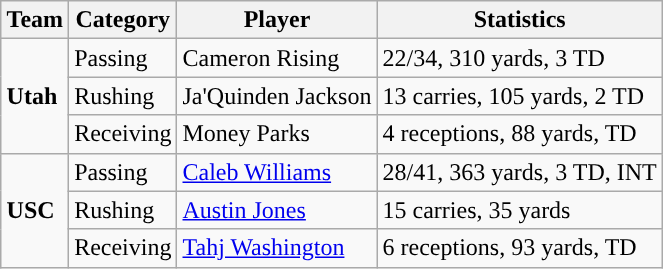<table class="wikitable" style="float: right;">
<tr>
<th>Team</th>
<th>Category</th>
<th>Player</th>
<th>Statistics</th>
</tr>
<tr>
<td rowspan=3><strong>Utah</strong></td>
<td>Passing</td>
<td>Cameron Rising</td>
<td>22/34, 310 yards, 3 TD</td>
</tr>
<tr>
<td>Rushing</td>
<td>Ja'Quinden Jackson</td>
<td>13 carries, 105 yards, 2 TD</td>
</tr>
<tr>
<td>Receiving</td>
<td>Money Parks</td>
<td>4 receptions, 88 yards, TD</td>
</tr>
<tr>
<td rowspan=3><strong>USC</strong></td>
<td>Passing</td>
<td><a href='#'>Caleb Williams</a></td>
<td>28/41, 363 yards, 3 TD, INT</td>
</tr>
<tr>
<td>Rushing</td>
<td><a href='#'>Austin Jones</a></td>
<td>15 carries, 35 yards</td>
</tr>
<tr>
<td>Receiving</td>
<td><a href='#'>Tahj Washington</a></td>
<td>6 receptions, 93 yards, TD</td>
</tr>
</table>
